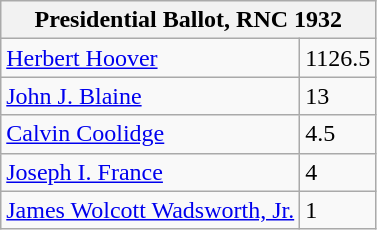<table class="wikitable" style="text-align:left;">
<tr>
<th colspan="2">Presidential Ballot, RNC 1932</th>
</tr>
<tr>
<td><a href='#'>Herbert Hoover</a></td>
<td>1126.5</td>
</tr>
<tr>
<td><a href='#'>John J. Blaine</a></td>
<td>13</td>
</tr>
<tr>
<td><a href='#'>Calvin Coolidge</a></td>
<td>4.5</td>
</tr>
<tr>
<td><a href='#'>Joseph I. France</a></td>
<td>4</td>
</tr>
<tr>
<td><a href='#'>James Wolcott Wadsworth, Jr.</a></td>
<td>1</td>
</tr>
</table>
